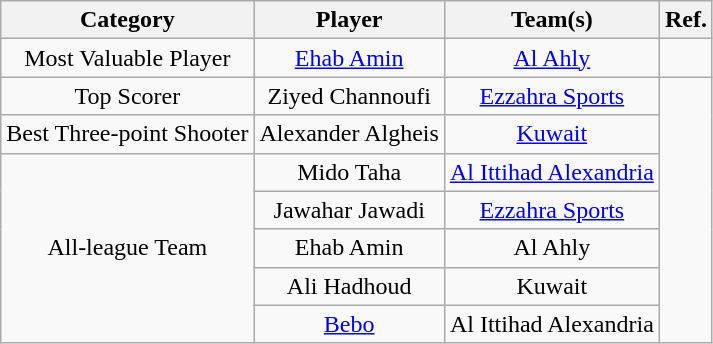<table class="wikitable" style="text-align:center">
<tr>
<th>Category</th>
<th>Player</th>
<th>Team(s)</th>
<th>Ref.</th>
</tr>
<tr>
<td>Most Valuable Player</td>
<td><a href='#'>Ehab Amin</a></td>
<td><a href='#'>Al Ahly</a></td>
<td></td>
</tr>
<tr>
<td>Top Scorer</td>
<td>Ziyed Channoufi</td>
<td><a href='#'>Ezzahra Sports</a></td>
<td rowspan=7></td>
</tr>
<tr>
<td>Best Three-point Shooter</td>
<td>Alexander Algheis</td>
<td><a href='#'>Kuwait</a></td>
</tr>
<tr>
<td rowspan=5>All-league Team</td>
<td>Mido Taha</td>
<td><a href='#'>Al Ittihad Alexandria</a></td>
</tr>
<tr>
<td>Jawahar Jawadi</td>
<td><a href='#'>Ezzahra Sports</a></td>
</tr>
<tr>
<td>Ehab Amin</td>
<td>Al Ahly</td>
</tr>
<tr>
<td>Ali Hadhoud</td>
<td>Kuwait</td>
</tr>
<tr>
<td><a href='#'>Bebo</a></td>
<td>Al Ittihad Alexandria</td>
</tr>
</table>
